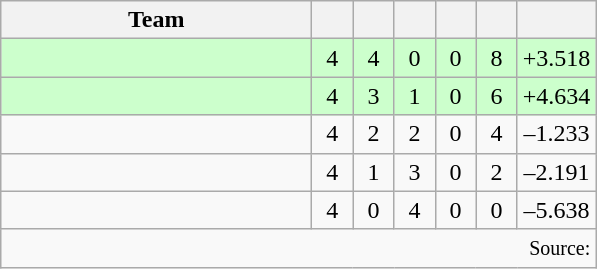<table class="wikitable" style="text-align:center">
<tr>
<th width=200>Team</th>
<th width=20></th>
<th width=20></th>
<th width=20></th>
<th width=20></th>
<th width=20></th>
<th width=45></th>
</tr>
<tr style="background:#cfc">
<td align="left"></td>
<td>4</td>
<td>4</td>
<td>0</td>
<td>0</td>
<td>8</td>
<td>+3.518</td>
</tr>
<tr style="background:#cfc">
<td align="left"></td>
<td>4</td>
<td>3</td>
<td>1</td>
<td>0</td>
<td>6</td>
<td>+4.634</td>
</tr>
<tr>
<td align="left"></td>
<td>4</td>
<td>2</td>
<td>2</td>
<td>0</td>
<td>4</td>
<td>–1.233</td>
</tr>
<tr>
<td align="left"></td>
<td>4</td>
<td>1</td>
<td>3</td>
<td>0</td>
<td>2</td>
<td>–2.191</td>
</tr>
<tr>
<td align="left"></td>
<td>4</td>
<td>0</td>
<td>4</td>
<td>0</td>
<td>0</td>
<td>–5.638</td>
</tr>
<tr>
<td colspan=7 align=right><small>Source: </small></td>
</tr>
</table>
